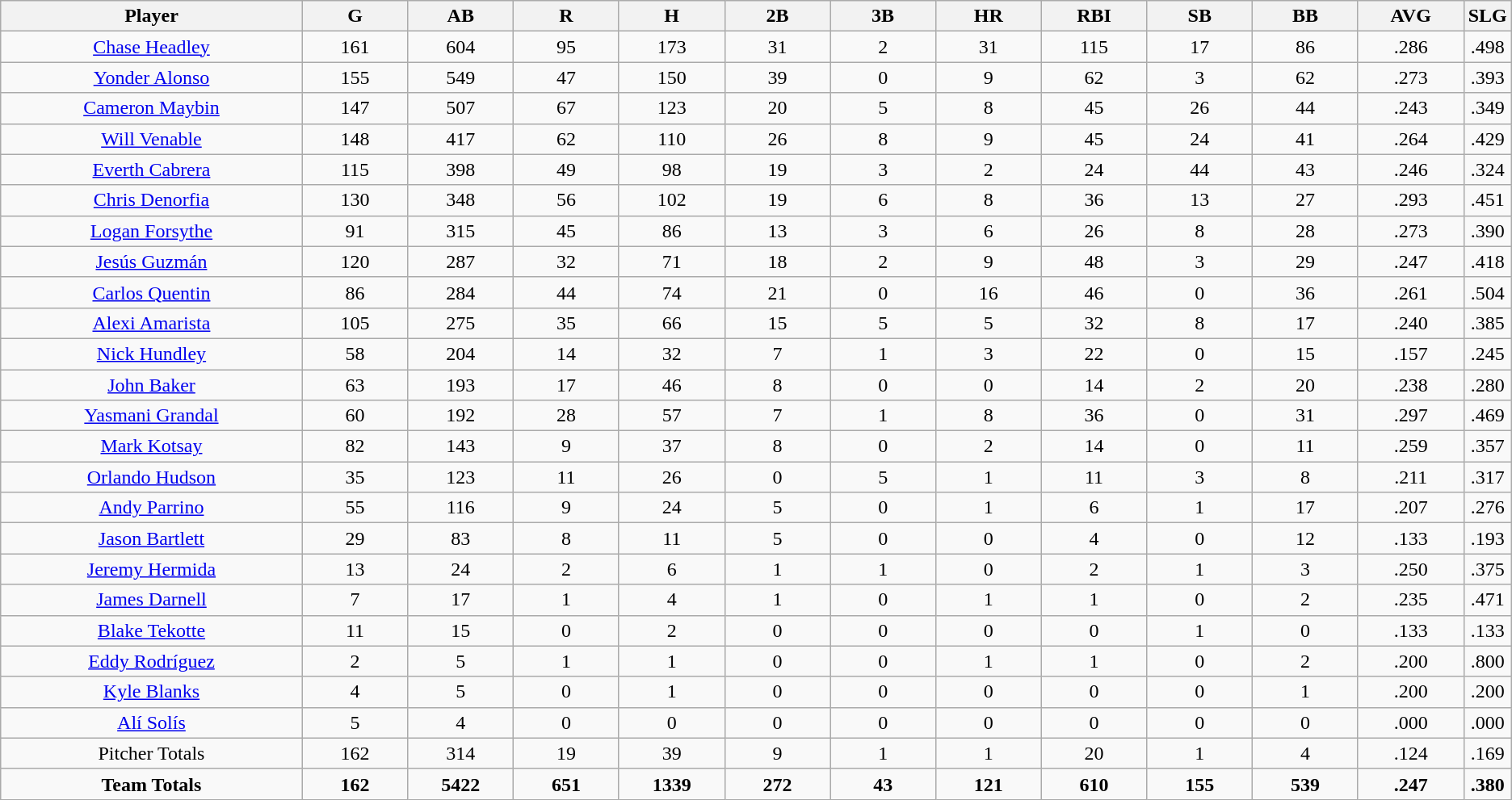<table class=wikitable style="text-align:center">
<tr>
<th bgcolor=#DDDDFF; width="20%">Player</th>
<th bgcolor=#DDDDFF; width="7%">G</th>
<th bgcolor=#DDDDFF; width="7%">AB</th>
<th bgcolor=#DDDDFF; width="7%">R</th>
<th bgcolor=#DDDDFF; width="7%">H</th>
<th bgcolor=#DDDDFF; width="7%">2B</th>
<th bgcolor=#DDDDFF; width="7%">3B</th>
<th bgcolor=#DDDDFF; width="7%">HR</th>
<th bgcolor=#DDDDFF; width="7%">RBI</th>
<th bgcolor=#DDDDFF; width="7%">SB</th>
<th bgcolor=#DDDDFF; width="7%">BB</th>
<th bgcolor=#DDDDFF; width="7%">AVG</th>
<th bgcolor=#DDDDFF; width="7%">SLG</th>
</tr>
<tr>
<td><a href='#'>Chase Headley</a></td>
<td>161</td>
<td>604</td>
<td>95</td>
<td>173</td>
<td>31</td>
<td>2</td>
<td>31</td>
<td>115</td>
<td>17</td>
<td>86</td>
<td>.286</td>
<td>.498</td>
</tr>
<tr>
<td><a href='#'>Yonder Alonso</a></td>
<td>155</td>
<td>549</td>
<td>47</td>
<td>150</td>
<td>39</td>
<td>0</td>
<td>9</td>
<td>62</td>
<td>3</td>
<td>62</td>
<td>.273</td>
<td>.393</td>
</tr>
<tr>
<td><a href='#'>Cameron Maybin</a></td>
<td>147</td>
<td>507</td>
<td>67</td>
<td>123</td>
<td>20</td>
<td>5</td>
<td>8</td>
<td>45</td>
<td>26</td>
<td>44</td>
<td>.243</td>
<td>.349</td>
</tr>
<tr>
<td><a href='#'>Will Venable</a></td>
<td>148</td>
<td>417</td>
<td>62</td>
<td>110</td>
<td>26</td>
<td>8</td>
<td>9</td>
<td>45</td>
<td>24</td>
<td>41</td>
<td>.264</td>
<td>.429</td>
</tr>
<tr>
<td><a href='#'>Everth Cabrera</a></td>
<td>115</td>
<td>398</td>
<td>49</td>
<td>98</td>
<td>19</td>
<td>3</td>
<td>2</td>
<td>24</td>
<td>44</td>
<td>43</td>
<td>.246</td>
<td>.324</td>
</tr>
<tr>
<td><a href='#'>Chris Denorfia</a></td>
<td>130</td>
<td>348</td>
<td>56</td>
<td>102</td>
<td>19</td>
<td>6</td>
<td>8</td>
<td>36</td>
<td>13</td>
<td>27</td>
<td>.293</td>
<td>.451</td>
</tr>
<tr>
<td><a href='#'>Logan Forsythe</a></td>
<td>91</td>
<td>315</td>
<td>45</td>
<td>86</td>
<td>13</td>
<td>3</td>
<td>6</td>
<td>26</td>
<td>8</td>
<td>28</td>
<td>.273</td>
<td>.390</td>
</tr>
<tr>
<td><a href='#'>Jesús Guzmán</a></td>
<td>120</td>
<td>287</td>
<td>32</td>
<td>71</td>
<td>18</td>
<td>2</td>
<td>9</td>
<td>48</td>
<td>3</td>
<td>29</td>
<td>.247</td>
<td>.418</td>
</tr>
<tr>
<td><a href='#'>Carlos Quentin</a></td>
<td>86</td>
<td>284</td>
<td>44</td>
<td>74</td>
<td>21</td>
<td>0</td>
<td>16</td>
<td>46</td>
<td>0</td>
<td>36</td>
<td>.261</td>
<td>.504</td>
</tr>
<tr>
<td><a href='#'>Alexi Amarista</a></td>
<td>105</td>
<td>275</td>
<td>35</td>
<td>66</td>
<td>15</td>
<td>5</td>
<td>5</td>
<td>32</td>
<td>8</td>
<td>17</td>
<td>.240</td>
<td>.385</td>
</tr>
<tr>
<td><a href='#'>Nick Hundley</a></td>
<td>58</td>
<td>204</td>
<td>14</td>
<td>32</td>
<td>7</td>
<td>1</td>
<td>3</td>
<td>22</td>
<td>0</td>
<td>15</td>
<td>.157</td>
<td>.245</td>
</tr>
<tr>
<td><a href='#'>John Baker</a></td>
<td>63</td>
<td>193</td>
<td>17</td>
<td>46</td>
<td>8</td>
<td>0</td>
<td>0</td>
<td>14</td>
<td>2</td>
<td>20</td>
<td>.238</td>
<td>.280</td>
</tr>
<tr>
<td><a href='#'>Yasmani Grandal</a></td>
<td>60</td>
<td>192</td>
<td>28</td>
<td>57</td>
<td>7</td>
<td>1</td>
<td>8</td>
<td>36</td>
<td>0</td>
<td>31</td>
<td>.297</td>
<td>.469</td>
</tr>
<tr>
<td><a href='#'>Mark Kotsay</a></td>
<td>82</td>
<td>143</td>
<td>9</td>
<td>37</td>
<td>8</td>
<td>0</td>
<td>2</td>
<td>14</td>
<td>0</td>
<td>11</td>
<td>.259</td>
<td>.357</td>
</tr>
<tr>
<td><a href='#'>Orlando Hudson</a></td>
<td>35</td>
<td>123</td>
<td>11</td>
<td>26</td>
<td>0</td>
<td>5</td>
<td>1</td>
<td>11</td>
<td>3</td>
<td>8</td>
<td>.211</td>
<td>.317</td>
</tr>
<tr>
<td><a href='#'>Andy Parrino</a></td>
<td>55</td>
<td>116</td>
<td>9</td>
<td>24</td>
<td>5</td>
<td>0</td>
<td>1</td>
<td>6</td>
<td>1</td>
<td>17</td>
<td>.207</td>
<td>.276</td>
</tr>
<tr>
<td><a href='#'>Jason Bartlett</a></td>
<td>29</td>
<td>83</td>
<td>8</td>
<td>11</td>
<td>5</td>
<td>0</td>
<td>0</td>
<td>4</td>
<td>0</td>
<td>12</td>
<td>.133</td>
<td>.193</td>
</tr>
<tr>
<td><a href='#'>Jeremy Hermida</a></td>
<td>13</td>
<td>24</td>
<td>2</td>
<td>6</td>
<td>1</td>
<td>1</td>
<td>0</td>
<td>2</td>
<td>1</td>
<td>3</td>
<td>.250</td>
<td>.375</td>
</tr>
<tr>
<td><a href='#'>James Darnell</a></td>
<td>7</td>
<td>17</td>
<td>1</td>
<td>4</td>
<td>1</td>
<td>0</td>
<td>1</td>
<td>1</td>
<td>0</td>
<td>2</td>
<td>.235</td>
<td>.471</td>
</tr>
<tr>
<td><a href='#'>Blake Tekotte</a></td>
<td>11</td>
<td>15</td>
<td>0</td>
<td>2</td>
<td>0</td>
<td>0</td>
<td>0</td>
<td>0</td>
<td>1</td>
<td>0</td>
<td>.133</td>
<td>.133</td>
</tr>
<tr>
<td><a href='#'>Eddy Rodríguez</a></td>
<td>2</td>
<td>5</td>
<td>1</td>
<td>1</td>
<td>0</td>
<td>0</td>
<td>1</td>
<td>1</td>
<td>0</td>
<td>2</td>
<td>.200</td>
<td>.800</td>
</tr>
<tr>
<td><a href='#'>Kyle Blanks</a></td>
<td>4</td>
<td>5</td>
<td>0</td>
<td>1</td>
<td>0</td>
<td>0</td>
<td>0</td>
<td>0</td>
<td>0</td>
<td>1</td>
<td>.200</td>
<td>.200</td>
</tr>
<tr>
<td><a href='#'>Alí Solís</a></td>
<td>5</td>
<td>4</td>
<td>0</td>
<td>0</td>
<td>0</td>
<td>0</td>
<td>0</td>
<td>0</td>
<td>0</td>
<td>0</td>
<td>.000</td>
<td>.000</td>
</tr>
<tr>
<td>Pitcher Totals</td>
<td>162</td>
<td>314</td>
<td>19</td>
<td>39</td>
<td>9</td>
<td>1</td>
<td>1</td>
<td>20</td>
<td>1</td>
<td>4</td>
<td>.124</td>
<td>.169</td>
</tr>
<tr>
<td><strong>Team Totals</strong></td>
<td><strong>162</strong></td>
<td><strong>5422</strong></td>
<td><strong>651</strong></td>
<td><strong>1339</strong></td>
<td><strong>272</strong></td>
<td><strong>43</strong></td>
<td><strong>121</strong></td>
<td><strong>610</strong></td>
<td><strong>155</strong></td>
<td><strong>539</strong></td>
<td><strong>.247</strong></td>
<td><strong>.380</strong></td>
</tr>
</table>
